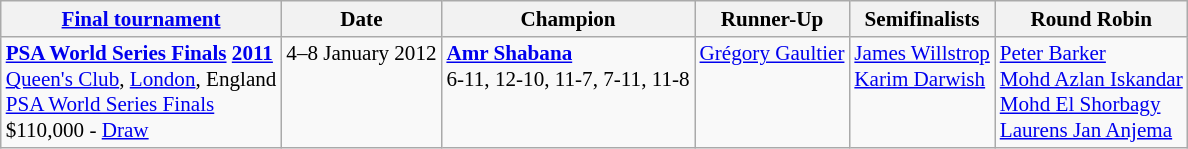<table class="wikitable" style="font-size:88%">
<tr>
<th><a href='#'>Final tournament</a></th>
<th>Date</th>
<th>Champion</th>
<th>Runner-Up</th>
<th>Semifinalists</th>
<th>Round Robin</th>
</tr>
<tr valign=top>
<td><strong><a href='#'>PSA World Series Finals</a> <a href='#'>2011</a></strong><br> <a href='#'>Queen's Club</a>, <a href='#'>London</a>, England<br><a href='#'>PSA World Series Finals</a><br>$110,000 - <a href='#'>Draw</a></td>
<td>4–8 January 2012</td>
<td> <strong><a href='#'>Amr Shabana</a></strong><br>6-11, 12-10, 11-7, 7-11, 11-8</td>
<td> <a href='#'>Grégory Gaultier</a></td>
<td> <a href='#'>James Willstrop</a><br> <a href='#'>Karim Darwish</a></td>
<td> <a href='#'>Peter Barker</a><br> <a href='#'>Mohd Azlan Iskandar</a><br> <a href='#'>Mohd El Shorbagy</a><br> <a href='#'>Laurens Jan Anjema</a></td>
</tr>
</table>
